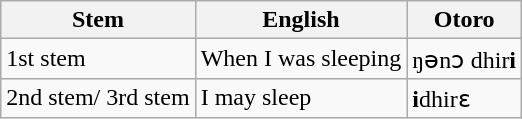<table class="wikitable">
<tr>
<th>Stem</th>
<th>English</th>
<th>Otoro</th>
</tr>
<tr>
<td>1st stem</td>
<td>When I was sleeping</td>
<td>ŋənɔ dhir<strong>i</strong></td>
</tr>
<tr>
<td>2nd stem/ 3rd stem</td>
<td>I may sleep</td>
<td><strong>i</strong>dhirɛ</td>
</tr>
</table>
